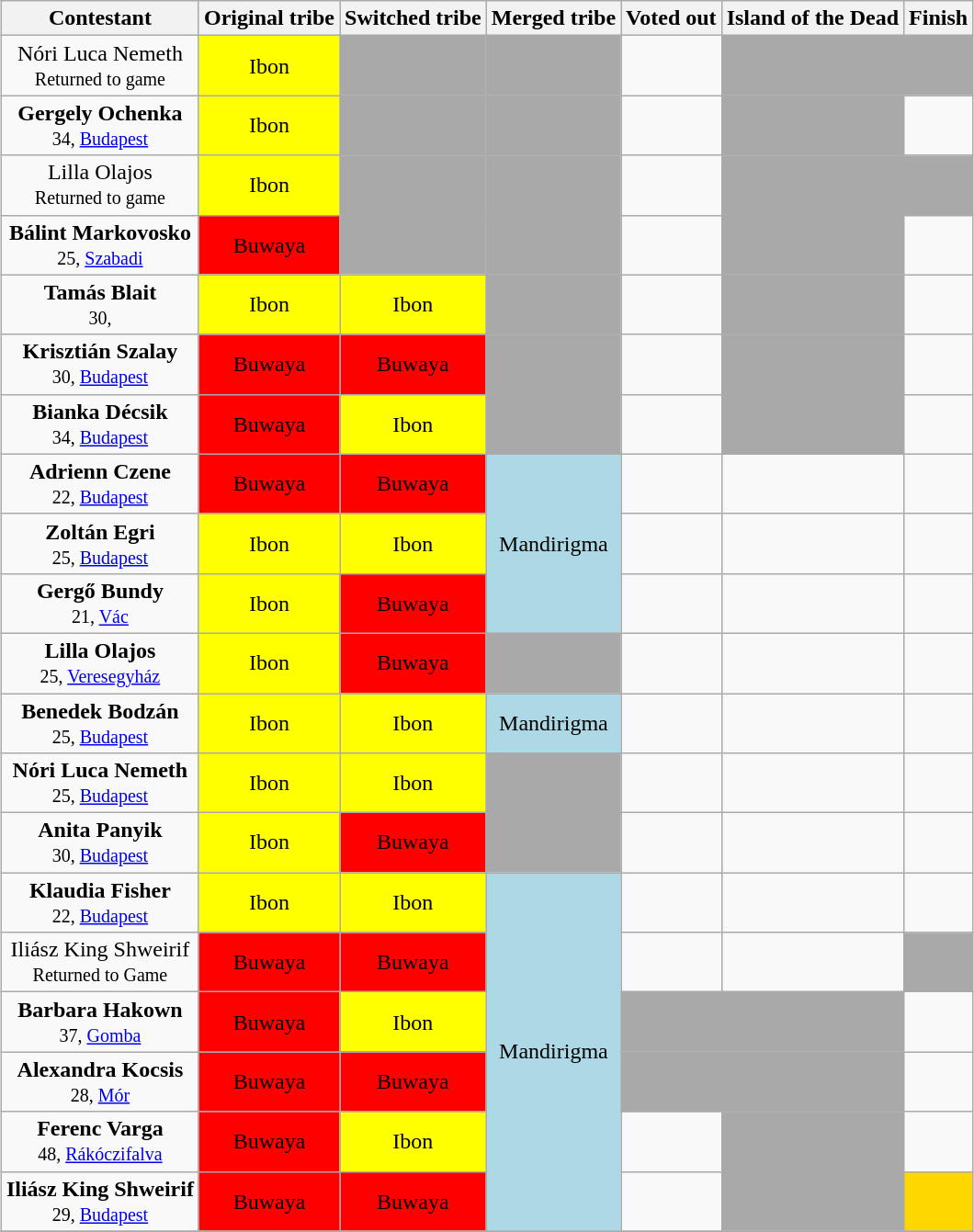<table class="wikitable sortable" style="margin:auto; text-align:center">
<tr>
<th>Contestant</th>
<th>Original tribe</th>
<th>Switched tribe</th>
<th>Merged tribe</th>
<th>Voted out</th>
<th>Island of the Dead</th>
<th>Finish</th>
</tr>
<tr>
<td align="center">Nóri Luca Nemeth<br><small>Returned to game</small></td>
<td style="background:yellow;">Ibon</td>
<td style="background:darkgrey;"></td>
<td style="background:darkgrey;"></td>
<td></td>
<td style="background:darkgrey;"></td>
<td style="background:darkgrey;"></td>
</tr>
<tr>
<td align="center"><strong>Gergely Ochenka</strong><br><small>34, <a href='#'>Budapest</a></small></td>
<td style="background:yellow;">Ibon</td>
<td style="background:darkgrey;"></td>
<td style="background:darkgrey;"></td>
<td></td>
<td style="background:darkgrey;"></td>
<td></td>
</tr>
<tr>
<td align="center">Lilla Olajos<br><small>Returned to game</small></td>
<td style="background:yellow;">Ibon</td>
<td style="background:darkgrey;"></td>
<td style="background:darkgrey;"></td>
<td></td>
<td style="background:darkgrey;"></td>
<td style="background:darkgrey;"></td>
</tr>
<tr>
<td align="center"><strong>Bálint Markovosko</strong><br><small>25, <a href='#'>Szabadi</a></small></td>
<td style="background:red;">Buwaya</td>
<td style="background:darkgrey;"></td>
<td style="background:darkgrey;"></td>
<td></td>
<td style="background:darkgrey;"></td>
<td></td>
</tr>
<tr>
<td align="center"><strong>Tamás Blait</strong><br><small>30,</small></td>
<td style="background:yellow;">Ibon</td>
<td style="background:yellow;">Ibon</td>
<td style="background:darkgrey;"></td>
<td></td>
<td style="background:darkgrey;"></td>
<td></td>
</tr>
<tr>
<td align="center"><strong>Krisztián Szalay</strong><br><small>30, <a href='#'>Budapest</a></small></td>
<td style="background:red;">Buwaya</td>
<td style="background:red;">Buwaya</td>
<td style="background:darkgrey;"></td>
<td></td>
<td style="background:darkgrey;"></td>
<td></td>
</tr>
<tr>
<td align="center"><strong>Bianka Décsik</strong><br><small>34, <a href='#'>Budapest</a></small></td>
<td style="background:red;">Buwaya</td>
<td style="background:yellow;">Ibon</td>
<td style="background:darkgrey;"></td>
<td></td>
<td style="background:darkgrey;"></td>
<td></td>
</tr>
<tr>
<td align="center"><strong>Adrienn Czene</strong><br><small>22, <a href='#'>Budapest</a></small></td>
<td style="background:red;">Buwaya</td>
<td style="background:red;">Buwaya</td>
<td rowspan=3 style="background:lightblue;">Mandirigma</td>
<td></td>
<td></td>
<td></td>
</tr>
<tr>
<td align="center"><strong>Zoltán Egri</strong><br><small>25, <a href='#'>Budapest</a></small></td>
<td style="background:yellow;">Ibon</td>
<td style="background:yellow;">Ibon</td>
<td></td>
<td></td>
<td></td>
</tr>
<tr>
<td align="center"><strong>Gergő Bundy</strong><br><small>21, <a href='#'>Vác</a></small></td>
<td style="background:yellow;">Ibon</td>
<td style="background:red;">Buwaya</td>
<td></td>
<td></td>
<td></td>
</tr>
<tr>
<td align="center"><strong>Lilla Olajos</strong><br><small>25, <a href='#'>Veresegyház</a></small></td>
<td style="background:yellow;">Ibon</td>
<td style="background:red;">Buwaya</td>
<td style="background:darkgrey;"></td>
<td></td>
<td></td>
<td></td>
</tr>
<tr>
<td align="center"><strong>Benedek Bodzán</strong><br><small>25, <a href='#'>Budapest</a></small></td>
<td style="background:yellow;">Ibon</td>
<td style="background:yellow;">Ibon</td>
<td style="background:lightblue;">Mandirigma</td>
<td></td>
<td></td>
<td></td>
</tr>
<tr>
<td align="center"><strong>Nóri Luca Nemeth</strong><br><small>25, <a href='#'>Budapest</a></small></td>
<td style="background:yellow;">Ibon</td>
<td style="background:yellow;">Ibon</td>
<td style="background:darkgrey;"></td>
<td></td>
<td></td>
<td></td>
</tr>
<tr>
<td align="center"><strong>Anita Panyik</strong><br><small>30, <a href='#'>Budapest</a></small></td>
<td style="background:yellow;">Ibon</td>
<td style="background:red;">Buwaya</td>
<td style="background:darkgrey;"></td>
<td></td>
<td></td>
<td></td>
</tr>
<tr>
<td align="center"><strong>Klaudia Fisher</strong><br><small>22, <a href='#'>Budapest</a></small></td>
<td style="background:yellow;">Ibon</td>
<td style="background:yellow;">Ibon</td>
<td rowspan=6 style="background:lightblue;">Mandirigma</td>
<td></td>
<td></td>
<td></td>
</tr>
<tr>
<td align="center">Iliász King Shweirif<br><small>Returned to Game</small></td>
<td style="background:red;">Buwaya</td>
<td style="background:red;">Buwaya</td>
<td></td>
<td></td>
<td style="background:darkgrey;"></td>
</tr>
<tr>
<td align="center"><strong>Barbara Hakown</strong><br><small>37, <a href='#'>Gomba</a></small></td>
<td style="background:red;">Buwaya</td>
<td style="background:yellow;">Ibon</td>
<td style="background:darkgrey;"></td>
<td style="background:darkgrey;"></td>
<td></td>
</tr>
<tr>
<td align="center"><strong>Alexandra Kocsis</strong><br><small>28, <a href='#'>Mór</a></small></td>
<td style="background:red;">Buwaya</td>
<td style="background:red;">Buwaya</td>
<td style="background:darkgrey;"></td>
<td style="background:darkgrey;"></td>
<td></td>
</tr>
<tr>
<td align="center"><strong>Ferenc Varga</strong><br><small>48, <a href='#'>Rákóczifalva</a></small></td>
<td style="background:red;">Buwaya</td>
<td style="background:yellow;">Ibon</td>
<td></td>
<td style="background:darkgrey;"></td>
<td></td>
</tr>
<tr>
<td align="center"><strong>Iliász King Shweirif</strong><br><small>29, <a href='#'>Budapest</a></small></td>
<td style="background:red;">Buwaya</td>
<td style="background:red;">Buwaya</td>
<td></td>
<td style="background:darkgrey;"></td>
<td style="background:gold;"></td>
</tr>
<tr>
</tr>
</table>
